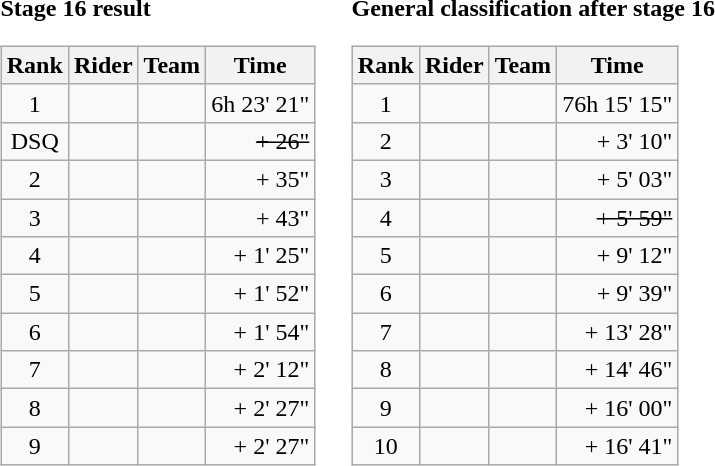<table>
<tr>
<td><strong>Stage 16 result</strong><br><table class="wikitable">
<tr>
<th>Rank</th>
<th>Rider</th>
<th>Team</th>
<th>Time</th>
</tr>
<tr>
<td style="text-align:center;">1</td>
<td> </td>
<td></td>
<td style="text-align:right;">6h 23' 21"</td>
</tr>
<tr>
<td style="text-align:center;">DSQ</td>
<td><s></s></td>
<td><s></s></td>
<td style="text-align:right;"><s>+ 26"</s></td>
</tr>
<tr>
<td style="text-align:center;">2</td>
<td> </td>
<td></td>
<td style="text-align:right;">+ 35"</td>
</tr>
<tr>
<td style="text-align:center;">3</td>
<td></td>
<td></td>
<td style="text-align:right;">+ 43"</td>
</tr>
<tr>
<td style="text-align:center;">4</td>
<td> </td>
<td></td>
<td style="text-align:right;">+ 1' 25"</td>
</tr>
<tr>
<td style="text-align:center;">5</td>
<td></td>
<td></td>
<td style="text-align:right;">+ 1' 52"</td>
</tr>
<tr>
<td style="text-align:center;">6</td>
<td></td>
<td></td>
<td style="text-align:right;">+ 1' 54"</td>
</tr>
<tr>
<td style="text-align:center;">7</td>
<td></td>
<td></td>
<td style="text-align:right;">+ 2' 12"</td>
</tr>
<tr>
<td style="text-align:center;">8</td>
<td></td>
<td></td>
<td style="text-align:right;">+ 2' 27"</td>
</tr>
<tr>
<td style="text-align:center;">9</td>
<td></td>
<td></td>
<td style="text-align:right;">+ 2' 27"</td>
</tr>
</table>
</td>
<td></td>
<td><strong>General classification after stage 16</strong><br><table class="wikitable">
<tr>
<th>Rank</th>
<th>Rider</th>
<th>Team</th>
<th>Time</th>
</tr>
<tr>
<td style="text-align:center;">1</td>
<td> </td>
<td></td>
<td style="text-align:right;">76h 15' 15"</td>
</tr>
<tr>
<td style="text-align:center;">2</td>
<td> </td>
<td></td>
<td style="text-align:right;">+ 3' 10"</td>
</tr>
<tr>
<td style="text-align:center;">3</td>
<td></td>
<td></td>
<td style="text-align:right;">+ 5' 03"</td>
</tr>
<tr>
<td style="text-align:center;">4</td>
<td><s></s></td>
<td><s></s></td>
<td style="text-align:right;"><s>+ 5' 59"</s></td>
</tr>
<tr>
<td style="text-align:center;">5</td>
<td></td>
<td></td>
<td style="text-align:right;">+ 9' 12"</td>
</tr>
<tr>
<td style="text-align:center;">6</td>
<td></td>
<td></td>
<td style="text-align:right;">+ 9' 39"</td>
</tr>
<tr>
<td style="text-align:center;">7</td>
<td></td>
<td></td>
<td style="text-align:right;">+ 13' 28"</td>
</tr>
<tr>
<td style="text-align:center;">8</td>
<td></td>
<td></td>
<td style="text-align:right;">+ 14' 46"</td>
</tr>
<tr>
<td style="text-align:center;">9</td>
<td></td>
<td></td>
<td style="text-align:right;">+ 16' 00"</td>
</tr>
<tr>
<td style="text-align:center;">10</td>
<td> </td>
<td></td>
<td style="text-align:right;">+ 16' 41"</td>
</tr>
</table>
</td>
</tr>
</table>
